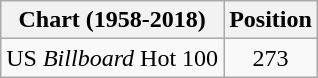<table class="wikitable plainrowheaders">
<tr>
<th>Chart (1958-2018)</th>
<th>Position</th>
</tr>
<tr>
<td>US <em>Billboard</em> Hot 100</td>
<td style="text-align:center;">273</td>
</tr>
</table>
